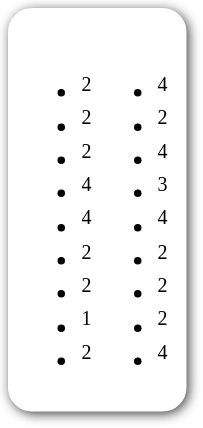<table style="border-radius:1em; box-shadow:0.1em 0.1em 0.5em rgba(0,0,0,0.75); background:white; border:1px solid white; padding:5px;">
<tr style="vertical-align:top;">
<td><br><ul><li><sup>2</sup></li><li><sup>2</sup></li><li><sup>2</sup></li><li><sup>4</sup></li><li><sup>4</sup></li><li><sup>2</sup></li><li><sup>2</sup></li><li><sup>1</sup></li><li><sup>2</sup></li></ul></td>
<td valign="top"><br><ul><li><sup>4</sup></li><li><sup>2</sup></li><li><sup>4</sup></li><li><sup>3</sup></li><li><sup>4</sup></li><li><sup>2</sup></li><li><sup>2</sup></li><li><sup>2</sup></li><li><sup>4</sup></li></ul></td>
<td></td>
</tr>
</table>
